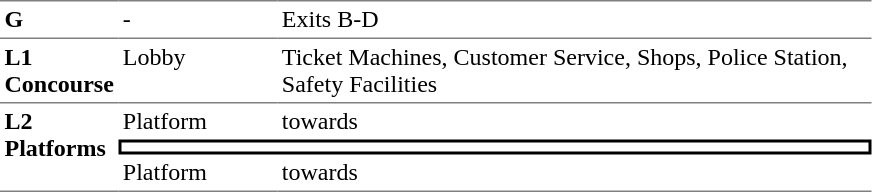<table border=0 cellspacing=0 cellpadding=3>
<tr>
<td style="border-top:solid 1px gray;" width=50 valign=top><strong>G</strong></td>
<td style="border-top:solid 1px gray;" width=100 valign=top>-</td>
<td style="border-top:solid 1px gray;" width=390 valign=top>Exits B-D</td>
</tr>
<tr>
<td style="border-bottom:solid 1px gray; border-top:solid 1px gray;" valign=top><strong>L1<br>Concourse</strong></td>
<td style="border-bottom:solid 1px gray; border-top:solid 1px gray;" valign=top>Lobby</td>
<td style="border-bottom:solid 1px gray; border-top:solid 1px gray;" valign=top>Ticket Machines, Customer Service, Shops, Police Station, Safety Facilities</td>
</tr>
<tr>
<td style="border-bottom:solid 1px gray;" rowspan=3 valign=top><strong>L2<br>Platforms</strong></td>
<td>Platform </td>
<td>  towards  </td>
</tr>
<tr>
<td style="border-right:solid 2px black;border-left:solid 2px black;border-top:solid 2px black;border-bottom:solid 2px black;text-align:center;" colspan=2></td>
</tr>
<tr>
<td style="border-bottom:solid 1px gray;">Platform </td>
<td style="border-bottom:solid 1px gray;"> towards    </td>
</tr>
</table>
